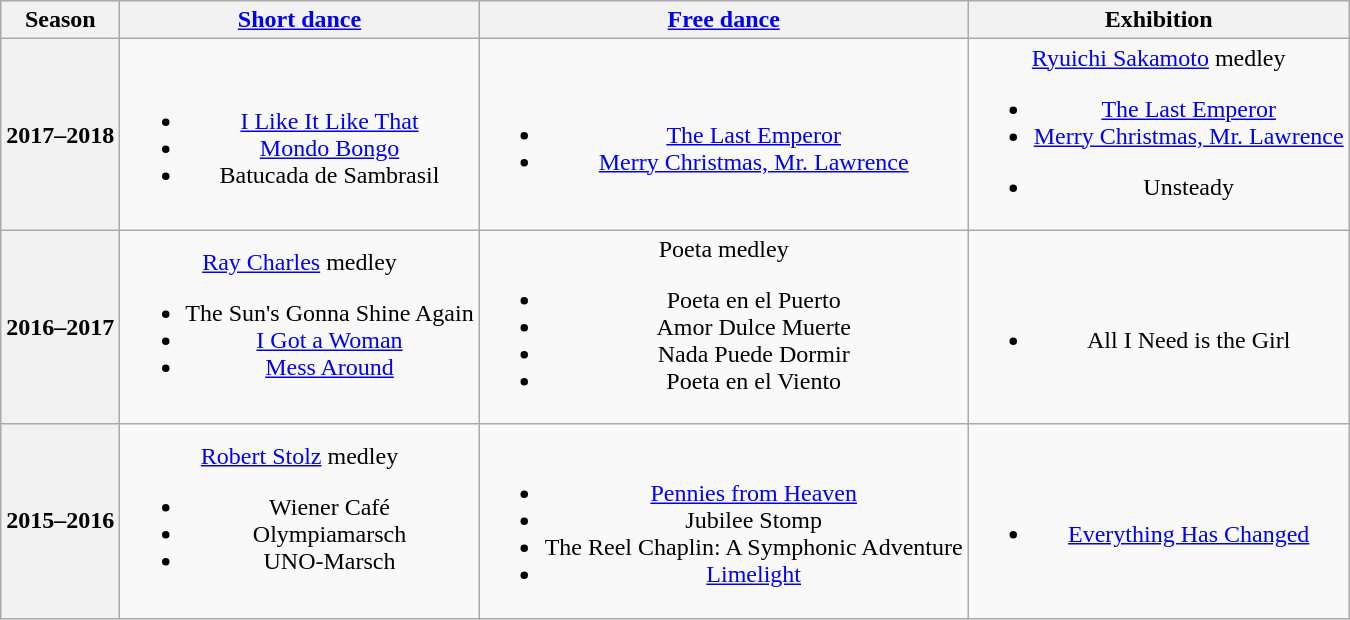<table class="wikitable" style="text-align:center">
<tr>
<th>Season</th>
<th><a href='#'>Short dance</a></th>
<th><a href='#'>Free dance</a></th>
<th>Exhibition</th>
</tr>
<tr>
<th>2017–2018 <br> </th>
<td><br><ul><li> <a href='#'>I Like It Like That</a> <br></li><li> <a href='#'>Mondo Bongo</a> <br></li><li> Batucada de Sambrasil <br></li></ul></td>
<td><br><ul><li><a href='#'>The Last Emperor</a> <br></li><li><a href='#'>Merry Christmas, Mr. Lawrence</a> <br></li></ul></td>
<td><a href='#'>Ryuichi Sakamoto</a> medley<br><ul><li><a href='#'>The Last Emperor</a></li><li><a href='#'>Merry Christmas, Mr. Lawrence</a></li></ul><ul><li>Unsteady <br></li></ul></td>
</tr>
<tr>
<th>2016–2017 <br> </th>
<td><a href='#'>Ray Charles</a> medley<br><ul><li> The Sun's Gonna Shine Again</li><li> <a href='#'>I Got a Woman</a></li><li> <a href='#'>Mess Around</a> <br></li></ul></td>
<td>Poeta medley<br><ul><li>Poeta en el Puerto</li><li>Amor Dulce Muerte</li><li>Nada Puede Dormir</li><li>Poeta en el Viento <br></li></ul></td>
<td><br><ul><li>All I Need is the Girl <br></li></ul></td>
</tr>
<tr>
<th>2015–2016 <br> </th>
<td><a href='#'>Robert Stolz</a> medley<br><ul><li> Wiener Café</li><li> Olympiamarsch</li><li> UNO-Marsch <br></li></ul></td>
<td><br><ul><li><a href='#'>Pennies from Heaven</a> <br></li><li>Jubilee Stomp <br></li><li>The Reel Chaplin: A Symphonic Adventure <br></li><li><a href='#'>Limelight</a> <br></li></ul></td>
<td><br><ul><li><a href='#'>Everything Has Changed</a> <br></li></ul></td>
</tr>
</table>
